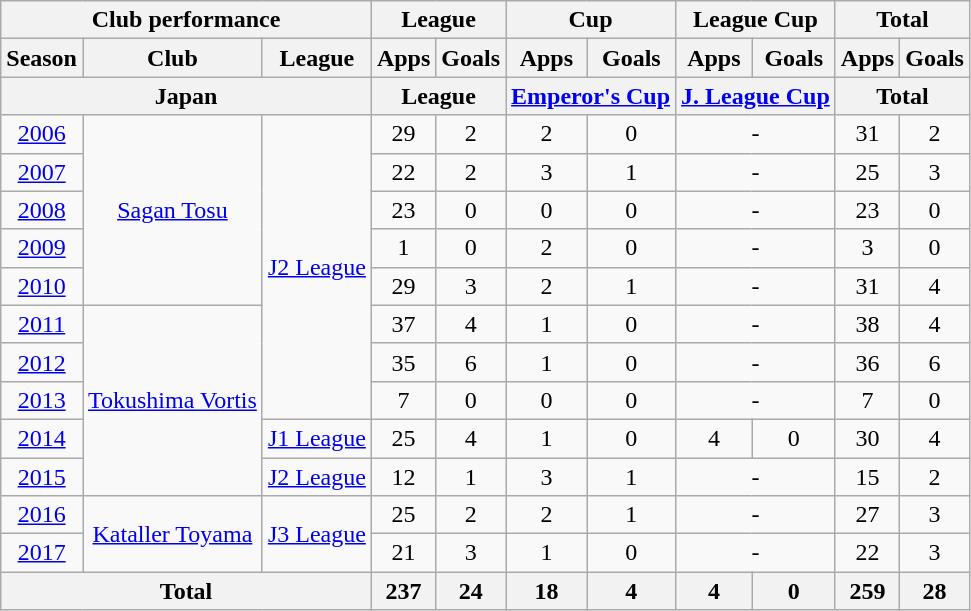<table class="wikitable" style="text-align:center;">
<tr>
<th colspan=3>Club performance</th>
<th colspan=2>League</th>
<th colspan=2>Cup</th>
<th colspan=2>League Cup</th>
<th colspan=2>Total</th>
</tr>
<tr>
<th>Season</th>
<th>Club</th>
<th>League</th>
<th>Apps</th>
<th>Goals</th>
<th>Apps</th>
<th>Goals</th>
<th>Apps</th>
<th>Goals</th>
<th>Apps</th>
<th>Goals</th>
</tr>
<tr>
<th colspan=3>Japan</th>
<th colspan=2>League</th>
<th colspan=2><a href='#'>Emperor's Cup</a></th>
<th colspan=2><a href='#'>J. League Cup</a></th>
<th colspan=2>Total</th>
</tr>
<tr>
<td><a href='#'>2006</a></td>
<td rowspan="5"><a href='#'>Sagan Tosu</a></td>
<td rowspan="8"><a href='#'>J2 League</a></td>
<td>29</td>
<td>2</td>
<td>2</td>
<td>0</td>
<td colspan="2">-</td>
<td>31</td>
<td>2</td>
</tr>
<tr>
<td><a href='#'>2007</a></td>
<td>22</td>
<td>2</td>
<td>3</td>
<td>1</td>
<td colspan="2">-</td>
<td>25</td>
<td>3</td>
</tr>
<tr>
<td><a href='#'>2008</a></td>
<td>23</td>
<td>0</td>
<td>0</td>
<td>0</td>
<td colspan="2">-</td>
<td>23</td>
<td>0</td>
</tr>
<tr>
<td><a href='#'>2009</a></td>
<td>1</td>
<td>0</td>
<td>2</td>
<td>0</td>
<td colspan="2">-</td>
<td>3</td>
<td>0</td>
</tr>
<tr>
<td><a href='#'>2010</a></td>
<td>29</td>
<td>3</td>
<td>2</td>
<td>1</td>
<td colspan="2">-</td>
<td>31</td>
<td>4</td>
</tr>
<tr>
<td><a href='#'>2011</a></td>
<td rowspan="5"><a href='#'>Tokushima Vortis</a></td>
<td>37</td>
<td>4</td>
<td>1</td>
<td>0</td>
<td colspan="2">-</td>
<td>38</td>
<td>4</td>
</tr>
<tr>
<td><a href='#'>2012</a></td>
<td>35</td>
<td>6</td>
<td>1</td>
<td>0</td>
<td colspan="2">-</td>
<td>36</td>
<td>6</td>
</tr>
<tr>
<td><a href='#'>2013</a></td>
<td>7</td>
<td>0</td>
<td>0</td>
<td>0</td>
<td colspan="2">-</td>
<td>7</td>
<td>0</td>
</tr>
<tr>
<td><a href='#'>2014</a></td>
<td><a href='#'>J1 League</a></td>
<td>25</td>
<td>4</td>
<td>1</td>
<td>0</td>
<td>4</td>
<td>0</td>
<td>30</td>
<td>4</td>
</tr>
<tr>
<td><a href='#'>2015</a></td>
<td><a href='#'>J2 League</a></td>
<td>12</td>
<td>1</td>
<td>3</td>
<td>1</td>
<td colspan="2">-</td>
<td>15</td>
<td>2</td>
</tr>
<tr>
<td><a href='#'>2016</a></td>
<td rowspan="2"><a href='#'>Kataller Toyama</a></td>
<td rowspan="2"><a href='#'>J3 League</a></td>
<td>25</td>
<td>2</td>
<td>2</td>
<td>1</td>
<td colspan="2">-</td>
<td>27</td>
<td>3</td>
</tr>
<tr>
<td><a href='#'>2017</a></td>
<td>21</td>
<td>3</td>
<td>1</td>
<td>0</td>
<td colspan="2">-</td>
<td>22</td>
<td>3</td>
</tr>
<tr>
<th colspan=3>Total</th>
<th>237</th>
<th>24</th>
<th>18</th>
<th>4</th>
<th>4</th>
<th>0</th>
<th>259</th>
<th>28</th>
</tr>
</table>
